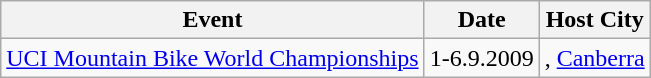<table class="wikitable">
<tr>
<th>Event</th>
<th>Date</th>
<th>Host City</th>
</tr>
<tr>
<td><a href='#'>UCI Mountain Bike World Championships</a></td>
<td>1-6.9.2009</td>
<td>, <a href='#'>Canberra</a></td>
</tr>
</table>
